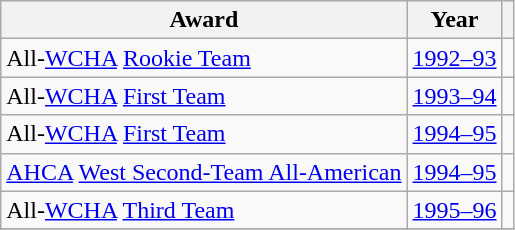<table class="wikitable">
<tr>
<th>Award</th>
<th>Year</th>
<th></th>
</tr>
<tr>
<td>All-<a href='#'>WCHA</a> <a href='#'>Rookie Team</a></td>
<td><a href='#'>1992–93</a></td>
<td></td>
</tr>
<tr>
<td>All-<a href='#'>WCHA</a> <a href='#'>First Team</a></td>
<td><a href='#'>1993–94</a></td>
<td></td>
</tr>
<tr>
<td>All-<a href='#'>WCHA</a> <a href='#'>First Team</a></td>
<td><a href='#'>1994–95</a></td>
<td></td>
</tr>
<tr>
<td><a href='#'>AHCA</a> <a href='#'>West Second-Team All-American</a></td>
<td><a href='#'>1994–95</a></td>
<td></td>
</tr>
<tr>
<td>All-<a href='#'>WCHA</a> <a href='#'>Third Team</a></td>
<td><a href='#'>1995–96</a></td>
<td></td>
</tr>
<tr>
</tr>
</table>
